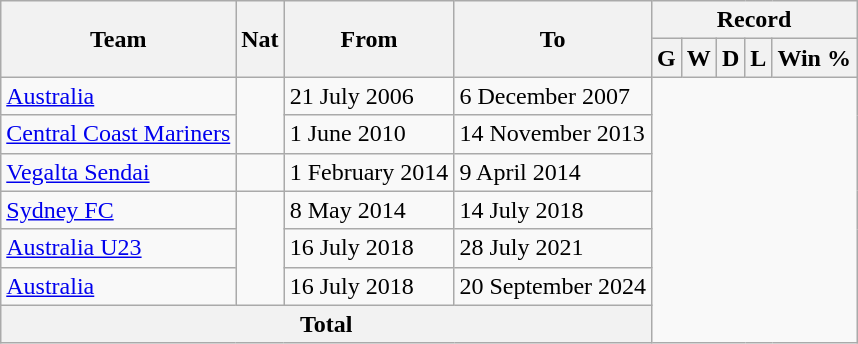<table class="wikitable" style="text-align: center">
<tr>
<th rowspan="2">Team</th>
<th rowspan="2">Nat</th>
<th rowspan="2">From</th>
<th rowspan="2">To</th>
<th colspan="5">Record</th>
</tr>
<tr>
<th>G</th>
<th>W</th>
<th>D</th>
<th>L</th>
<th>Win %</th>
</tr>
<tr>
<td align=left><a href='#'>Australia</a></td>
<td rowspan=2></td>
<td align=left>21 July 2006</td>
<td align=left>6 December 2007<br></td>
</tr>
<tr>
<td align=left><a href='#'>Central Coast Mariners</a></td>
<td align=left>1 June 2010</td>
<td align=left>14 November 2013<br></td>
</tr>
<tr>
<td align=left><a href='#'>Vegalta Sendai</a></td>
<td></td>
<td align=left>1 February 2014</td>
<td align=left>9 April 2014<br></td>
</tr>
<tr>
<td align=left><a href='#'>Sydney FC</a></td>
<td rowspan=3></td>
<td align=left>8 May 2014</td>
<td align=left>14 July 2018<br></td>
</tr>
<tr>
<td align=left><a href='#'>Australia U23</a></td>
<td align=left>16 July 2018</td>
<td align=left>28 July 2021<br></td>
</tr>
<tr>
<td align=left><a href='#'>Australia</a></td>
<td align=left>16 July 2018</td>
<td align=left>20 September 2024<br></td>
</tr>
<tr>
<th colspan="4">Total<br></th>
</tr>
</table>
